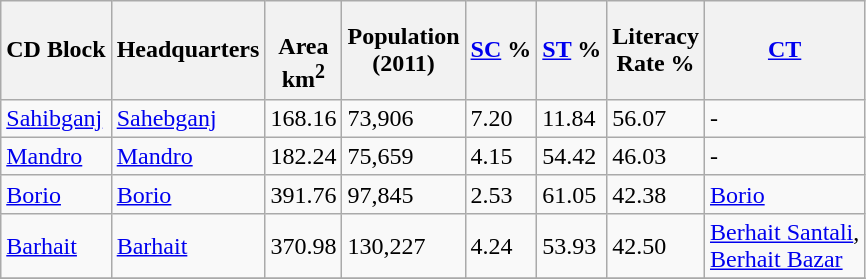<table class="wikitable sortable">
<tr>
<th>CD Block</th>
<th>Headquarters</th>
<th><br>Area<br>km<sup>2</sup></th>
<th>Population<br>(2011)</th>
<th><a href='#'>SC</a> %</th>
<th><a href='#'>ST</a> %</th>
<th>Literacy<br> Rate %</th>
<th><a href='#'>CT</a></th>
</tr>
<tr>
<td><a href='#'>Sahibganj</a></td>
<td><a href='#'>Sahebganj</a></td>
<td>168.16</td>
<td>73,906</td>
<td>7.20</td>
<td>11.84</td>
<td>56.07</td>
<td>-</td>
</tr>
<tr>
<td><a href='#'>Mandro</a></td>
<td><a href='#'>Mandro</a></td>
<td>182.24</td>
<td>75,659</td>
<td>4.15</td>
<td>54.42</td>
<td>46.03</td>
<td>-</td>
</tr>
<tr>
<td><a href='#'>Borio</a></td>
<td><a href='#'>Borio</a></td>
<td>391.76</td>
<td>97,845</td>
<td>2.53</td>
<td>61.05</td>
<td>42.38</td>
<td><a href='#'>Borio</a></td>
</tr>
<tr>
<td><a href='#'>Barhait</a></td>
<td><a href='#'>Barhait</a></td>
<td>370.98</td>
<td>130,227</td>
<td>4.24</td>
<td>53.93</td>
<td>42.50</td>
<td><a href='#'>Berhait Santali</a>,<br> <a href='#'>Berhait Bazar</a></td>
</tr>
<tr>
</tr>
</table>
